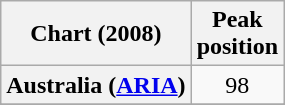<table class="wikitable sortable plainrowheaders" style="text-align:center">
<tr>
<th scope="col">Chart (2008)</th>
<th scope="col">Peak<br>position</th>
</tr>
<tr>
<th scope="row">Australia (<a href='#'>ARIA</a>)</th>
<td>98</td>
</tr>
<tr>
</tr>
<tr>
</tr>
<tr>
</tr>
<tr>
</tr>
</table>
